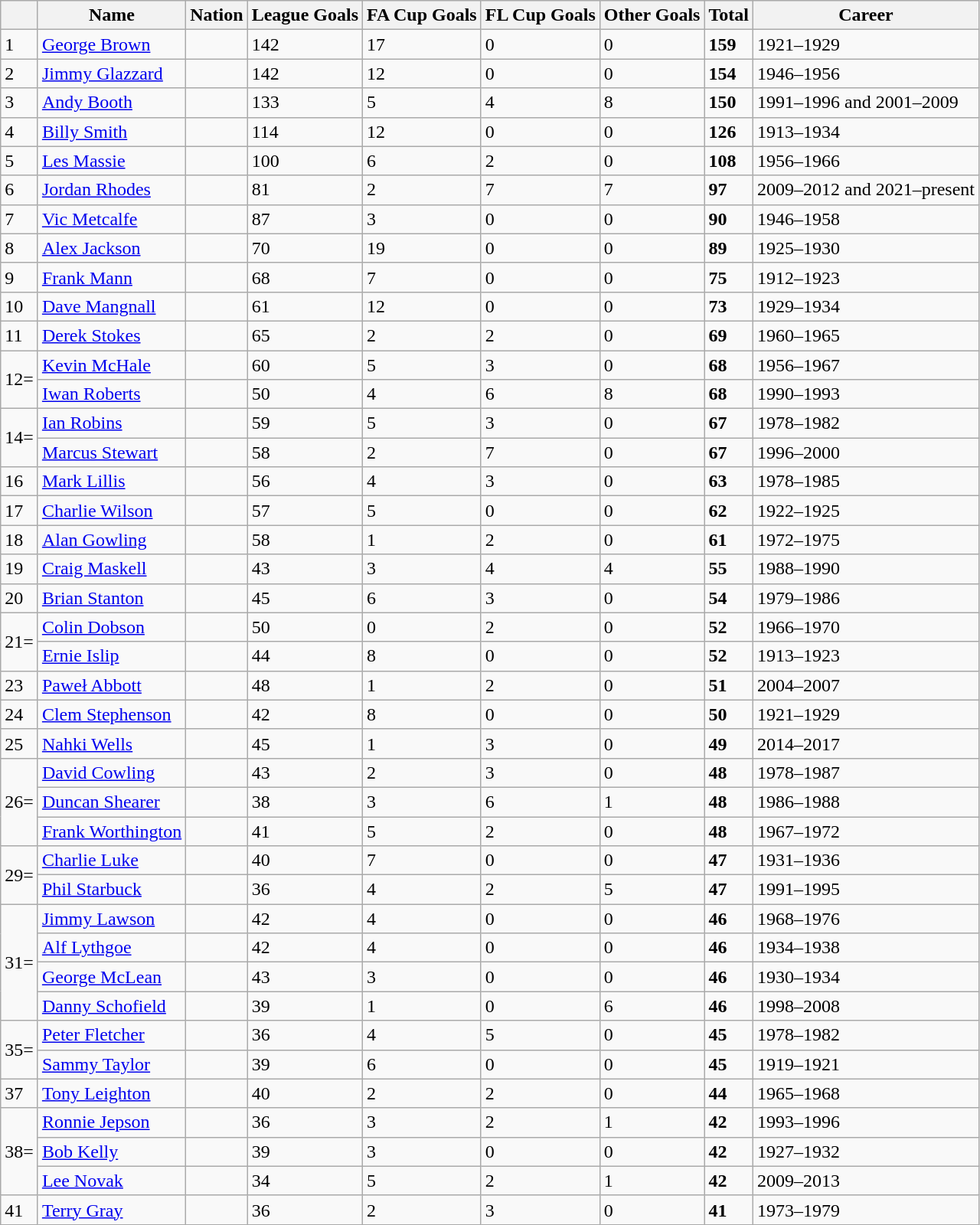<table class="wikitable">
<tr>
<th></th>
<th>Name</th>
<th>Nation</th>
<th>League Goals</th>
<th>FA Cup Goals</th>
<th>FL Cup Goals</th>
<th>Other Goals</th>
<th><strong>Total</strong></th>
<th>Career</th>
</tr>
<tr>
<td>1</td>
<td><a href='#'>George Brown</a></td>
<td></td>
<td>142</td>
<td>17</td>
<td>0</td>
<td>0</td>
<td><strong>159</strong></td>
<td>1921–1929</td>
</tr>
<tr>
<td>2</td>
<td><a href='#'>Jimmy Glazzard</a></td>
<td></td>
<td>142</td>
<td>12</td>
<td>0</td>
<td>0</td>
<td><strong>154</strong></td>
<td>1946–1956</td>
</tr>
<tr>
<td>3</td>
<td><a href='#'>Andy Booth</a></td>
<td></td>
<td>133</td>
<td>5</td>
<td>4</td>
<td>8</td>
<td><strong>150</strong></td>
<td>1991–1996 and 2001–2009</td>
</tr>
<tr>
<td>4</td>
<td><a href='#'>Billy Smith</a></td>
<td></td>
<td>114</td>
<td>12</td>
<td>0</td>
<td>0</td>
<td><strong>126</strong></td>
<td>1913–1934</td>
</tr>
<tr>
<td>5</td>
<td><a href='#'>Les Massie</a></td>
<td></td>
<td>100</td>
<td>6</td>
<td>2</td>
<td>0</td>
<td><strong>108</strong></td>
<td>1956–1966</td>
</tr>
<tr>
<td>6</td>
<td><a href='#'>Jordan Rhodes</a></td>
<td></td>
<td>81</td>
<td>2</td>
<td>7</td>
<td>7</td>
<td><strong>97</strong></td>
<td>2009–2012 and 2021–present</td>
</tr>
<tr>
<td>7</td>
<td><a href='#'>Vic Metcalfe</a></td>
<td></td>
<td>87</td>
<td>3</td>
<td>0</td>
<td>0</td>
<td><strong>90</strong></td>
<td>1946–1958</td>
</tr>
<tr>
<td>8</td>
<td><a href='#'>Alex Jackson</a></td>
<td></td>
<td>70</td>
<td>19</td>
<td>0</td>
<td>0</td>
<td><strong>89</strong></td>
<td>1925–1930</td>
</tr>
<tr>
<td>9</td>
<td><a href='#'>Frank Mann</a></td>
<td></td>
<td>68</td>
<td>7</td>
<td>0</td>
<td>0</td>
<td><strong>75</strong></td>
<td>1912–1923</td>
</tr>
<tr>
<td>10</td>
<td><a href='#'>Dave Mangnall</a></td>
<td></td>
<td>61</td>
<td>12</td>
<td>0</td>
<td>0</td>
<td><strong>73</strong></td>
<td>1929–1934</td>
</tr>
<tr>
<td>11</td>
<td><a href='#'>Derek Stokes</a></td>
<td></td>
<td>65</td>
<td>2</td>
<td>2</td>
<td>0</td>
<td><strong>69</strong></td>
<td>1960–1965</td>
</tr>
<tr>
<td rowspan="2">12=</td>
<td><a href='#'>Kevin McHale</a></td>
<td></td>
<td>60</td>
<td>5</td>
<td>3</td>
<td>0</td>
<td><strong>68</strong></td>
<td>1956–1967</td>
</tr>
<tr>
<td><a href='#'>Iwan Roberts</a></td>
<td></td>
<td>50</td>
<td>4</td>
<td>6</td>
<td>8</td>
<td><strong>68</strong></td>
<td>1990–1993</td>
</tr>
<tr>
<td rowspan="2">14=</td>
<td><a href='#'>Ian Robins</a></td>
<td></td>
<td>59</td>
<td>5</td>
<td>3</td>
<td>0</td>
<td><strong>67</strong></td>
<td>1978–1982</td>
</tr>
<tr>
<td><a href='#'>Marcus Stewart</a></td>
<td></td>
<td>58</td>
<td>2</td>
<td>7</td>
<td>0</td>
<td><strong>67</strong></td>
<td>1996–2000</td>
</tr>
<tr>
<td>16</td>
<td><a href='#'>Mark Lillis</a></td>
<td></td>
<td>56</td>
<td>4</td>
<td>3</td>
<td>0</td>
<td><strong>63</strong></td>
<td>1978–1985</td>
</tr>
<tr>
<td>17</td>
<td><a href='#'>Charlie Wilson</a></td>
<td></td>
<td>57</td>
<td>5</td>
<td>0</td>
<td>0</td>
<td><strong>62</strong></td>
<td>1922–1925</td>
</tr>
<tr>
<td>18</td>
<td><a href='#'>Alan Gowling</a></td>
<td></td>
<td>58</td>
<td>1</td>
<td>2</td>
<td>0</td>
<td><strong>61</strong></td>
<td>1972–1975</td>
</tr>
<tr>
<td>19</td>
<td><a href='#'>Craig Maskell</a></td>
<td></td>
<td>43</td>
<td>3</td>
<td>4</td>
<td>4</td>
<td><strong>55</strong></td>
<td>1988–1990</td>
</tr>
<tr>
<td>20</td>
<td><a href='#'>Brian Stanton</a></td>
<td></td>
<td>45</td>
<td>6</td>
<td>3</td>
<td>0</td>
<td><strong>54</strong></td>
<td>1979–1986</td>
</tr>
<tr>
<td rowspan="2">21=</td>
<td><a href='#'>Colin Dobson</a></td>
<td></td>
<td>50</td>
<td>0</td>
<td>2</td>
<td>0</td>
<td><strong>52</strong></td>
<td>1966–1970</td>
</tr>
<tr>
<td><a href='#'>Ernie Islip</a></td>
<td></td>
<td>44</td>
<td>8</td>
<td>0</td>
<td>0</td>
<td><strong>52</strong></td>
<td>1913–1923</td>
</tr>
<tr>
<td>23</td>
<td><a href='#'>Paweł Abbott</a></td>
<td></td>
<td>48</td>
<td>1</td>
<td>2</td>
<td>0</td>
<td><strong>51</strong></td>
<td>2004–2007</td>
</tr>
<tr>
<td>24</td>
<td><a href='#'>Clem Stephenson</a></td>
<td></td>
<td>42</td>
<td>8</td>
<td>0</td>
<td>0</td>
<td><strong>50</strong></td>
<td>1921–1929</td>
</tr>
<tr>
<td>25</td>
<td><a href='#'>Nahki Wells</a></td>
<td></td>
<td>45</td>
<td>1</td>
<td>3</td>
<td>0</td>
<td><strong>49</strong></td>
<td>2014–2017</td>
</tr>
<tr>
<td rowspan="3">26=</td>
<td><a href='#'>David Cowling</a></td>
<td></td>
<td>43</td>
<td>2</td>
<td>3</td>
<td>0</td>
<td><strong>48</strong></td>
<td>1978–1987</td>
</tr>
<tr>
<td><a href='#'>Duncan Shearer</a></td>
<td></td>
<td>38</td>
<td>3</td>
<td>6</td>
<td>1</td>
<td><strong>48</strong></td>
<td>1986–1988</td>
</tr>
<tr>
<td><a href='#'>Frank Worthington</a></td>
<td></td>
<td>41</td>
<td>5</td>
<td>2</td>
<td>0</td>
<td><strong>48</strong></td>
<td>1967–1972</td>
</tr>
<tr>
<td rowspan="2">29=</td>
<td><a href='#'>Charlie Luke</a></td>
<td></td>
<td>40</td>
<td>7</td>
<td>0</td>
<td>0</td>
<td><strong>47</strong></td>
<td>1931–1936</td>
</tr>
<tr>
<td><a href='#'>Phil Starbuck</a></td>
<td></td>
<td>36</td>
<td>4</td>
<td>2</td>
<td>5</td>
<td><strong>47</strong></td>
<td>1991–1995</td>
</tr>
<tr>
<td rowspan="4">31=</td>
<td><a href='#'>Jimmy Lawson</a></td>
<td></td>
<td>42</td>
<td>4</td>
<td>0</td>
<td>0</td>
<td><strong>46</strong></td>
<td>1968–1976</td>
</tr>
<tr>
<td><a href='#'>Alf Lythgoe</a></td>
<td></td>
<td>42</td>
<td>4</td>
<td>0</td>
<td>0</td>
<td><strong>46</strong></td>
<td>1934–1938</td>
</tr>
<tr>
<td><a href='#'>George McLean</a></td>
<td></td>
<td>43</td>
<td>3</td>
<td>0</td>
<td>0</td>
<td><strong>46</strong></td>
<td>1930–1934</td>
</tr>
<tr>
<td><a href='#'>Danny Schofield</a></td>
<td></td>
<td>39</td>
<td>1</td>
<td>0</td>
<td>6</td>
<td><strong>46</strong></td>
<td>1998–2008</td>
</tr>
<tr>
<td rowspan="2">35=</td>
<td><a href='#'>Peter Fletcher</a></td>
<td></td>
<td>36</td>
<td>4</td>
<td>5</td>
<td>0</td>
<td><strong>45</strong></td>
<td>1978–1982</td>
</tr>
<tr>
<td><a href='#'>Sammy Taylor</a></td>
<td></td>
<td>39</td>
<td>6</td>
<td>0</td>
<td>0</td>
<td><strong>45</strong></td>
<td>1919–1921</td>
</tr>
<tr>
<td>37</td>
<td><a href='#'>Tony Leighton</a></td>
<td></td>
<td>40</td>
<td>2</td>
<td>2</td>
<td>0</td>
<td><strong>44</strong></td>
<td>1965–1968</td>
</tr>
<tr>
<td rowspan="3">38=</td>
<td><a href='#'>Ronnie Jepson</a></td>
<td></td>
<td>36</td>
<td>3</td>
<td>2</td>
<td>1</td>
<td><strong>42</strong></td>
<td>1993–1996</td>
</tr>
<tr>
<td><a href='#'>Bob Kelly</a></td>
<td></td>
<td>39</td>
<td>3</td>
<td>0</td>
<td>0</td>
<td><strong>42</strong></td>
<td>1927–1932</td>
</tr>
<tr>
<td><a href='#'>Lee Novak</a></td>
<td></td>
<td>34</td>
<td>5</td>
<td>2</td>
<td>1</td>
<td><strong>42</strong></td>
<td>2009–2013</td>
</tr>
<tr>
<td>41</td>
<td><a href='#'>Terry Gray</a></td>
<td></td>
<td>36</td>
<td>2</td>
<td>3</td>
<td>0</td>
<td><strong>41</strong></td>
<td>1973–1979</td>
</tr>
</table>
